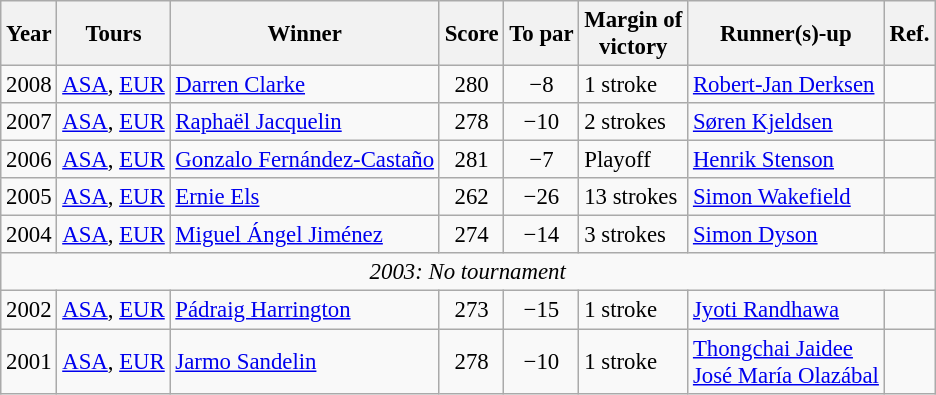<table class=wikitable style="font-size:95%">
<tr>
<th>Year</th>
<th>Tours</th>
<th>Winner</th>
<th>Score</th>
<th>To par</th>
<th>Margin of<br>victory</th>
<th>Runner(s)-up</th>
<th>Ref.</th>
</tr>
<tr>
<td>2008</td>
<td><a href='#'>ASA</a>, <a href='#'>EUR</a></td>
<td> <a href='#'>Darren Clarke</a></td>
<td align=center>280</td>
<td align=center>−8</td>
<td>1 stroke</td>
<td> <a href='#'>Robert-Jan Derksen</a></td>
<td></td>
</tr>
<tr>
<td>2007</td>
<td><a href='#'>ASA</a>, <a href='#'>EUR</a></td>
<td> <a href='#'>Raphaël Jacquelin</a></td>
<td align=center>278</td>
<td align=center>−10</td>
<td>2 strokes</td>
<td> <a href='#'>Søren Kjeldsen</a></td>
<td></td>
</tr>
<tr>
<td>2006</td>
<td><a href='#'>ASA</a>, <a href='#'>EUR</a></td>
<td> <a href='#'>Gonzalo Fernández-Castaño</a></td>
<td align=center>281</td>
<td align=center>−7</td>
<td>Playoff</td>
<td> <a href='#'>Henrik Stenson</a></td>
<td></td>
</tr>
<tr>
<td>2005</td>
<td><a href='#'>ASA</a>, <a href='#'>EUR</a></td>
<td> <a href='#'>Ernie Els</a></td>
<td align=center>262</td>
<td align=center>−26</td>
<td>13 strokes</td>
<td> <a href='#'>Simon Wakefield</a></td>
<td></td>
</tr>
<tr>
<td>2004</td>
<td><a href='#'>ASA</a>, <a href='#'>EUR</a></td>
<td> <a href='#'>Miguel Ángel Jiménez</a></td>
<td align=center>274</td>
<td align=center>−14</td>
<td>3 strokes</td>
<td> <a href='#'>Simon Dyson</a></td>
<td></td>
</tr>
<tr>
<td colspan=8 align=center><em>2003: No tournament</em></td>
</tr>
<tr>
<td>2002</td>
<td><a href='#'>ASA</a>, <a href='#'>EUR</a></td>
<td> <a href='#'>Pádraig Harrington</a></td>
<td align=center>273</td>
<td align=center>−15</td>
<td>1 stroke</td>
<td> <a href='#'>Jyoti Randhawa</a></td>
<td></td>
</tr>
<tr>
<td>2001</td>
<td><a href='#'>ASA</a>, <a href='#'>EUR</a></td>
<td> <a href='#'>Jarmo Sandelin</a></td>
<td align=center>278</td>
<td align=center>−10</td>
<td>1 stroke</td>
<td> <a href='#'>Thongchai Jaidee</a><br> <a href='#'>José María Olazábal</a></td>
<td></td>
</tr>
</table>
